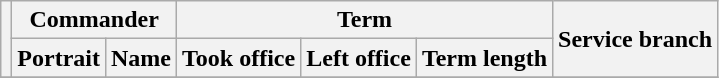<table class="wikitable sortable">
<tr>
<th rowspan=2></th>
<th colspan=2>Commander</th>
<th colspan=3>Term</th>
<th rowspan=2>Service branch</th>
</tr>
<tr>
<th>Portrait</th>
<th>Name</th>
<th>Took office</th>
<th>Left office</th>
<th>Term length</th>
</tr>
<tr>
</tr>
</table>
